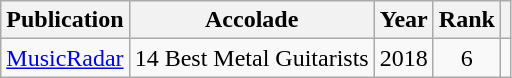<table class="wikitable plainrowheaders" style="text-align:center">
<tr>
<th>Publication</th>
<th>Accolade</th>
<th>Year</th>
<th>Rank</th>
<th class="unsortable"></th>
</tr>
<tr>
<td><a href='#'>MusicRadar</a></td>
<td>14 Best Metal Guitarists</td>
<td>2018</td>
<td>6</td>
<td></td>
</tr>
</table>
